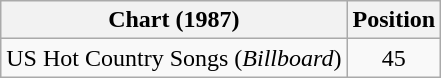<table class="wikitable">
<tr>
<th>Chart (1987)</th>
<th>Position</th>
</tr>
<tr>
<td>US Hot Country Songs (<em>Billboard</em>)</td>
<td align="center">45</td>
</tr>
</table>
